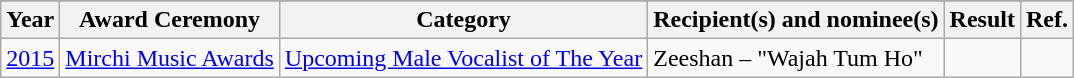<table class="wikitable sortable">
<tr style="background:#ccc; text-align:center;" bgcolor="#B0C4DE">
</tr>
<tr>
<th>Year</th>
<th>Award Ceremony</th>
<th>Category</th>
<th>Recipient(s) and nominee(s)</th>
<th>Result</th>
<th>Ref.</th>
</tr>
<tr>
<td><a href='#'>2015</a></td>
<td><a href='#'>Mirchi Music Awards</a></td>
<td><a href='#'>Upcoming Male Vocalist of The Year</a></td>
<td>Zeeshan – "Wajah Tum Ho"</td>
<td></td>
<td></td>
</tr>
</table>
